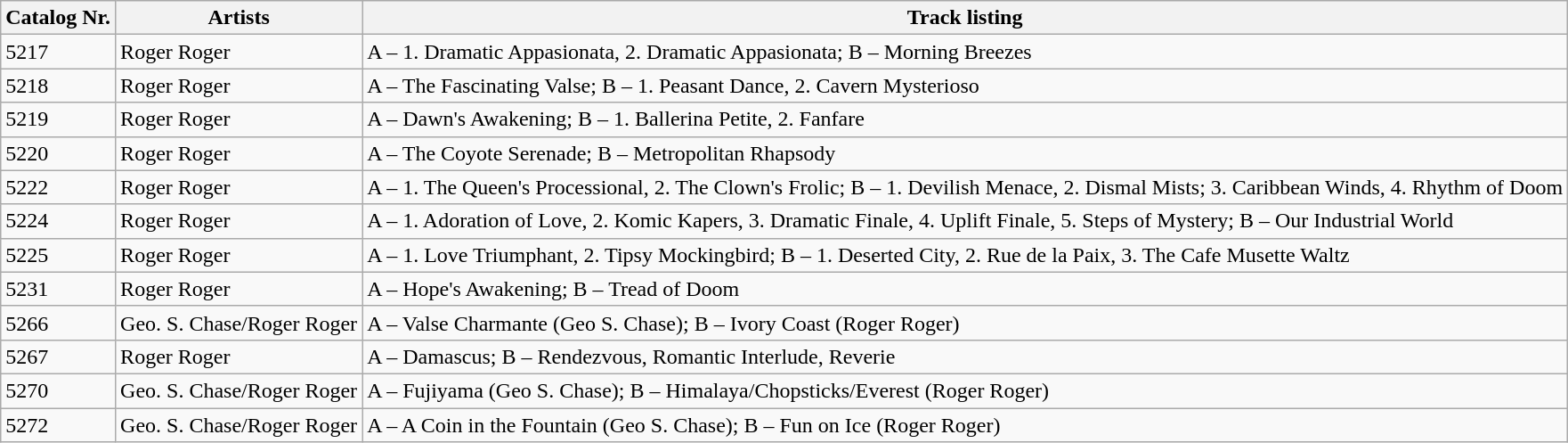<table class="wikitable">
<tr>
<th>Catalog Nr.</th>
<th>Artists</th>
<th>Track listing</th>
</tr>
<tr>
<td>5217</td>
<td>Roger Roger</td>
<td>A – 1. Dramatic Appasionata, 2. Dramatic Appasionata; B – Morning Breezes</td>
</tr>
<tr>
<td>5218</td>
<td>Roger Roger</td>
<td>A – The Fascinating Valse; B – 1. Peasant Dance, 2. Cavern Mysterioso</td>
</tr>
<tr>
<td>5219</td>
<td>Roger Roger</td>
<td>A – Dawn's Awakening; B – 1. Ballerina Petite, 2. Fanfare</td>
</tr>
<tr>
<td>5220</td>
<td>Roger Roger</td>
<td>A – The Coyote Serenade; B – Metropolitan Rhapsody</td>
</tr>
<tr>
<td>5222</td>
<td>Roger Roger</td>
<td>A – 1. The Queen's Processional, 2. The Clown's Frolic; B – 1. Devilish Menace, 2. Dismal Mists; 3. Caribbean Winds, 4. Rhythm of Doom</td>
</tr>
<tr>
<td>5224</td>
<td>Roger Roger</td>
<td>A – 1. Adoration of Love, 2. Komic Kapers, 3. Dramatic Finale, 4. Uplift Finale, 5. Steps of Mystery; B – Our Industrial World</td>
</tr>
<tr>
<td>5225</td>
<td>Roger Roger</td>
<td>A – 1. Love Triumphant, 2. Tipsy Mockingbird; B – 1. Deserted City, 2. Rue de la Paix, 3. The Cafe Musette Waltz</td>
</tr>
<tr>
<td>5231</td>
<td>Roger Roger</td>
<td>A – Hope's Awakening; B – Tread of Doom</td>
</tr>
<tr>
<td>5266</td>
<td>Geo. S. Chase/Roger Roger</td>
<td>A – Valse Charmante (Geo S. Chase); B – Ivory Coast (Roger Roger)</td>
</tr>
<tr>
<td>5267</td>
<td>Roger Roger</td>
<td>A – Damascus; B – Rendezvous, Romantic Interlude, Reverie</td>
</tr>
<tr>
<td>5270</td>
<td>Geo. S. Chase/Roger Roger</td>
<td>A – Fujiyama (Geo S. Chase); B – Himalaya/Chopsticks/Everest (Roger Roger)</td>
</tr>
<tr>
<td>5272</td>
<td>Geo. S. Chase/Roger Roger</td>
<td>A – A Coin in the Fountain (Geo S. Chase); B – Fun on Ice (Roger Roger)</td>
</tr>
</table>
